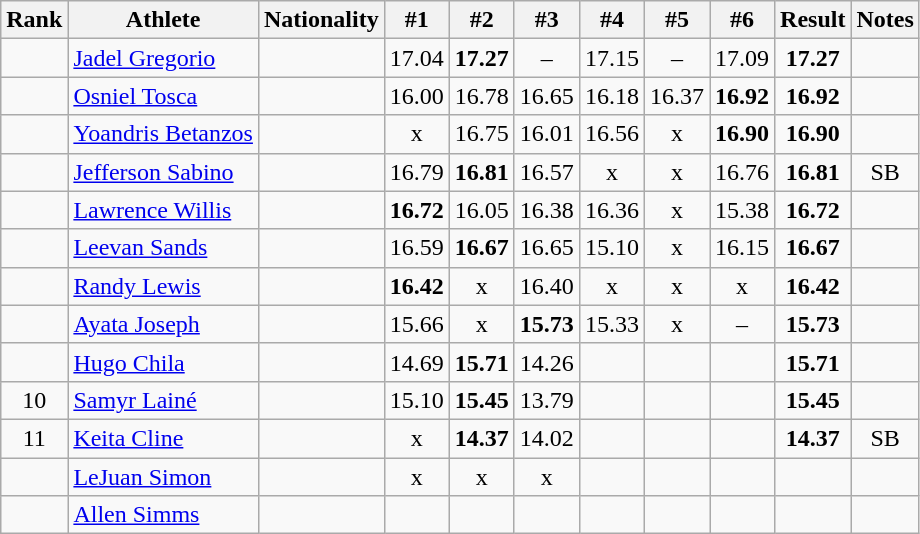<table class="wikitable sortable" style="text-align:center">
<tr>
<th>Rank</th>
<th>Athlete</th>
<th>Nationality</th>
<th>#1</th>
<th>#2</th>
<th>#3</th>
<th>#4</th>
<th>#5</th>
<th>#6</th>
<th>Result</th>
<th>Notes</th>
</tr>
<tr>
<td></td>
<td align="left"><a href='#'>Jadel Gregorio</a></td>
<td align=left></td>
<td>17.04</td>
<td><strong>17.27</strong></td>
<td>–</td>
<td>17.15</td>
<td>–</td>
<td>17.09</td>
<td><strong>17.27</strong></td>
<td></td>
</tr>
<tr>
<td></td>
<td align="left"><a href='#'>Osniel Tosca</a></td>
<td align=left></td>
<td>16.00</td>
<td>16.78</td>
<td>16.65</td>
<td>16.18</td>
<td>16.37</td>
<td><strong>16.92</strong></td>
<td><strong>16.92</strong></td>
<td></td>
</tr>
<tr>
<td></td>
<td align="left"><a href='#'>Yoandris Betanzos</a></td>
<td align=left></td>
<td>x</td>
<td>16.75</td>
<td>16.01</td>
<td>16.56</td>
<td>x</td>
<td><strong>16.90</strong></td>
<td><strong>16.90</strong></td>
<td></td>
</tr>
<tr>
<td></td>
<td align="left"><a href='#'>Jefferson Sabino</a></td>
<td align=left></td>
<td>16.79</td>
<td><strong>16.81</strong></td>
<td>16.57</td>
<td>x</td>
<td>x</td>
<td>16.76</td>
<td><strong>16.81</strong></td>
<td>SB</td>
</tr>
<tr>
<td></td>
<td align="left"><a href='#'>Lawrence Willis</a></td>
<td align=left></td>
<td><strong>16.72</strong></td>
<td>16.05</td>
<td>16.38</td>
<td>16.36</td>
<td>x</td>
<td>15.38</td>
<td><strong>16.72</strong></td>
<td></td>
</tr>
<tr>
<td></td>
<td align="left"><a href='#'>Leevan Sands</a></td>
<td align=left></td>
<td>16.59</td>
<td><strong>16.67</strong></td>
<td>16.65</td>
<td>15.10</td>
<td>x</td>
<td>16.15</td>
<td><strong>16.67</strong></td>
<td></td>
</tr>
<tr>
<td></td>
<td align="left"><a href='#'>Randy Lewis</a></td>
<td align=left></td>
<td><strong>16.42</strong></td>
<td>x</td>
<td>16.40</td>
<td>x</td>
<td>x</td>
<td>x</td>
<td><strong>16.42</strong></td>
<td></td>
</tr>
<tr>
<td></td>
<td align="left"><a href='#'>Ayata Joseph</a></td>
<td align=left></td>
<td>15.66</td>
<td>x</td>
<td><strong>15.73</strong></td>
<td>15.33</td>
<td>x</td>
<td>–</td>
<td><strong>15.73</strong></td>
<td></td>
</tr>
<tr>
<td></td>
<td align="left"><a href='#'>Hugo Chila</a></td>
<td align=left></td>
<td>14.69</td>
<td><strong>15.71</strong></td>
<td>14.26</td>
<td></td>
<td></td>
<td></td>
<td><strong>15.71</strong></td>
<td></td>
</tr>
<tr>
<td>10</td>
<td align="left"><a href='#'>Samyr Lainé</a></td>
<td align=left></td>
<td>15.10</td>
<td><strong>15.45</strong></td>
<td>13.79</td>
<td></td>
<td></td>
<td></td>
<td><strong>15.45</strong></td>
<td></td>
</tr>
<tr>
<td>11</td>
<td align="left"><a href='#'>Keita Cline</a></td>
<td align=left></td>
<td>x</td>
<td><strong>14.37</strong></td>
<td>14.02</td>
<td></td>
<td></td>
<td></td>
<td><strong>14.37</strong></td>
<td>SB</td>
</tr>
<tr>
<td></td>
<td align="left"><a href='#'>LeJuan Simon</a></td>
<td align=left></td>
<td>x</td>
<td>x</td>
<td>x</td>
<td></td>
<td></td>
<td></td>
<td><strong></strong></td>
<td></td>
</tr>
<tr>
<td></td>
<td align="left"><a href='#'>Allen Simms</a></td>
<td align=left></td>
<td></td>
<td></td>
<td></td>
<td></td>
<td></td>
<td></td>
<td><strong></strong></td>
<td></td>
</tr>
</table>
